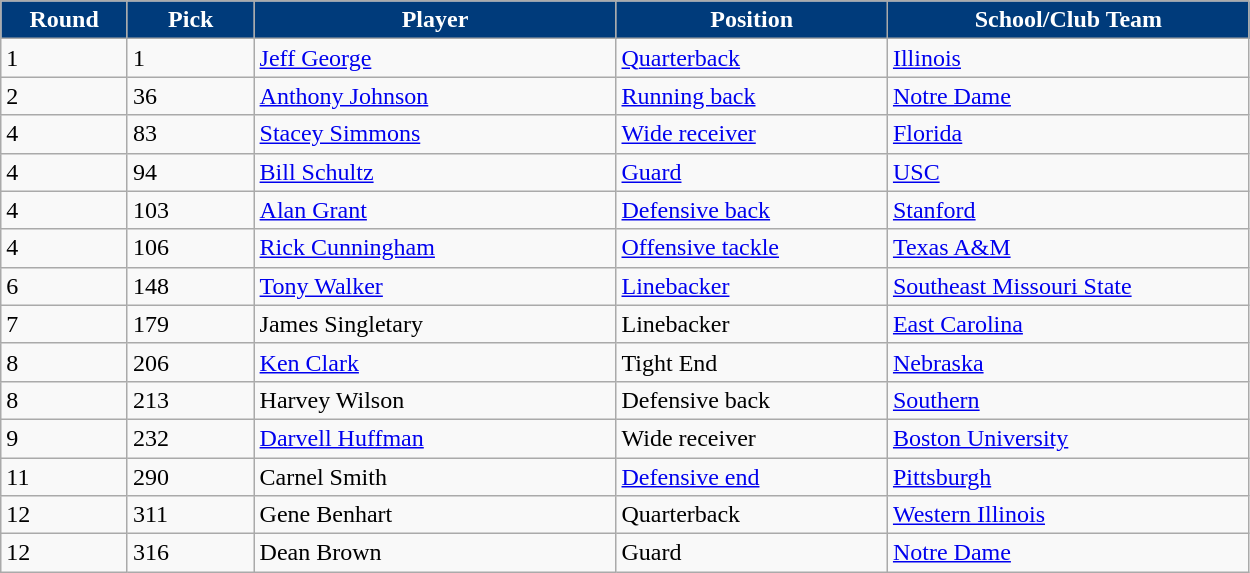<table class="wikitable sortable sortable">
<tr>
<th style="background:#003B7B;color:white;" width="7%">Round</th>
<th style="background:#003B7B;color:white;" width="7%">Pick</th>
<th style="background:#003B7B;color:white;" width="20%">Player</th>
<th style="background:#003B7B;color:white;" width="15%">Position</th>
<th style="background:#003B7B;color:white;" width="20%">School/Club Team</th>
</tr>
<tr>
<td>1</td>
<td>1</td>
<td><a href='#'>Jeff George</a></td>
<td><a href='#'>Quarterback</a></td>
<td><a href='#'>Illinois</a></td>
</tr>
<tr>
<td>2</td>
<td>36</td>
<td><a href='#'>Anthony Johnson</a></td>
<td><a href='#'>Running back</a></td>
<td><a href='#'>Notre Dame</a></td>
</tr>
<tr>
<td>4</td>
<td>83</td>
<td><a href='#'>Stacey Simmons</a></td>
<td><a href='#'>Wide receiver</a></td>
<td><a href='#'>Florida</a></td>
</tr>
<tr>
<td>4</td>
<td>94</td>
<td><a href='#'>Bill Schultz</a></td>
<td><a href='#'>Guard</a></td>
<td><a href='#'>USC</a></td>
</tr>
<tr>
<td>4</td>
<td>103</td>
<td><a href='#'>Alan Grant</a></td>
<td><a href='#'>Defensive back</a></td>
<td><a href='#'>Stanford</a></td>
</tr>
<tr>
<td>4</td>
<td>106</td>
<td><a href='#'>Rick Cunningham</a></td>
<td><a href='#'>Offensive tackle</a></td>
<td><a href='#'>Texas A&M</a></td>
</tr>
<tr>
<td>6</td>
<td>148</td>
<td><a href='#'>Tony Walker</a></td>
<td><a href='#'>Linebacker</a></td>
<td><a href='#'>Southeast Missouri State</a></td>
</tr>
<tr>
<td>7</td>
<td>179</td>
<td>James Singletary</td>
<td>Linebacker</td>
<td><a href='#'>East Carolina</a></td>
</tr>
<tr>
<td>8</td>
<td>206</td>
<td><a href='#'>Ken Clark</a></td>
<td>Tight End</td>
<td><a href='#'>Nebraska</a></td>
</tr>
<tr>
<td>8</td>
<td>213</td>
<td>Harvey Wilson</td>
<td>Defensive back</td>
<td><a href='#'>Southern</a></td>
</tr>
<tr>
<td>9</td>
<td>232</td>
<td><a href='#'>Darvell Huffman</a></td>
<td>Wide receiver</td>
<td><a href='#'>Boston University</a></td>
</tr>
<tr>
<td>11</td>
<td>290</td>
<td>Carnel Smith</td>
<td><a href='#'>Defensive end</a></td>
<td><a href='#'>Pittsburgh</a></td>
</tr>
<tr>
<td>12</td>
<td>311</td>
<td>Gene Benhart</td>
<td>Quarterback</td>
<td><a href='#'>Western Illinois</a></td>
</tr>
<tr>
<td>12</td>
<td>316</td>
<td>Dean Brown</td>
<td>Guard</td>
<td><a href='#'>Notre Dame</a></td>
</tr>
</table>
